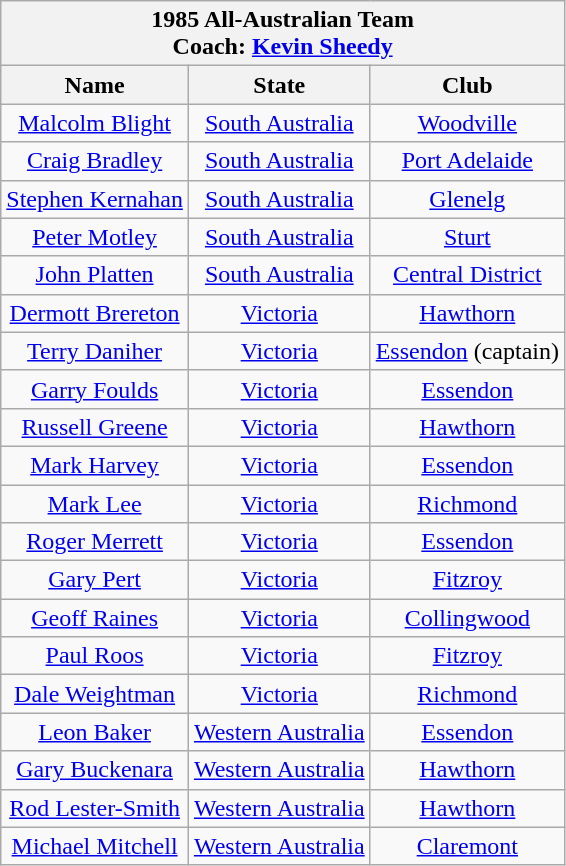<table class="wikitable" style="text-align: center">
<tr>
<th colspan="10">1985 All-Australian Team<br>Coach: <a href='#'>Kevin Sheedy</a></th>
</tr>
<tr>
<th>Name</th>
<th>State</th>
<th>Club</th>
</tr>
<tr>
<td><a href='#'>Malcolm Blight</a></td>
<td><a href='#'>South Australia</a></td>
<td><a href='#'>Woodville</a></td>
</tr>
<tr>
<td><a href='#'>Craig Bradley</a></td>
<td><a href='#'>South Australia</a></td>
<td><a href='#'>Port Adelaide</a></td>
</tr>
<tr>
<td><a href='#'>Stephen Kernahan</a></td>
<td><a href='#'>South Australia</a></td>
<td><a href='#'>Glenelg</a></td>
</tr>
<tr>
<td><a href='#'>Peter Motley</a></td>
<td><a href='#'>South Australia</a></td>
<td><a href='#'>Sturt</a></td>
</tr>
<tr>
<td><a href='#'>John Platten</a></td>
<td><a href='#'>South Australia</a></td>
<td><a href='#'>Central District</a></td>
</tr>
<tr>
<td><a href='#'>Dermott Brereton</a></td>
<td><a href='#'>Victoria</a></td>
<td><a href='#'>Hawthorn</a></td>
</tr>
<tr>
<td><a href='#'>Terry Daniher</a></td>
<td><a href='#'>Victoria</a></td>
<td><a href='#'>Essendon</a> (captain)</td>
</tr>
<tr>
<td><a href='#'>Garry Foulds</a></td>
<td><a href='#'>Victoria</a></td>
<td><a href='#'>Essendon</a></td>
</tr>
<tr>
<td><a href='#'>Russell Greene</a></td>
<td><a href='#'>Victoria</a></td>
<td><a href='#'>Hawthorn</a></td>
</tr>
<tr>
<td><a href='#'>Mark Harvey</a></td>
<td><a href='#'>Victoria</a></td>
<td><a href='#'>Essendon</a></td>
</tr>
<tr>
<td><a href='#'>Mark Lee</a></td>
<td><a href='#'>Victoria</a></td>
<td><a href='#'>Richmond</a></td>
</tr>
<tr>
<td><a href='#'>Roger Merrett</a></td>
<td><a href='#'>Victoria</a></td>
<td><a href='#'>Essendon</a></td>
</tr>
<tr>
<td><a href='#'>Gary Pert</a></td>
<td><a href='#'>Victoria</a></td>
<td><a href='#'>Fitzroy</a></td>
</tr>
<tr>
<td><a href='#'>Geoff Raines</a></td>
<td><a href='#'>Victoria</a></td>
<td><a href='#'>Collingwood</a></td>
</tr>
<tr>
<td><a href='#'>Paul Roos</a></td>
<td><a href='#'>Victoria</a></td>
<td><a href='#'>Fitzroy</a></td>
</tr>
<tr>
<td><a href='#'>Dale Weightman</a></td>
<td><a href='#'>Victoria</a></td>
<td><a href='#'>Richmond</a></td>
</tr>
<tr>
<td><a href='#'>Leon Baker</a></td>
<td><a href='#'>Western Australia</a></td>
<td><a href='#'>Essendon</a></td>
</tr>
<tr>
<td><a href='#'>Gary Buckenara</a></td>
<td><a href='#'>Western Australia</a></td>
<td><a href='#'>Hawthorn</a></td>
</tr>
<tr>
<td><a href='#'>Rod Lester-Smith</a></td>
<td><a href='#'>Western Australia</a></td>
<td><a href='#'>Hawthorn</a></td>
</tr>
<tr>
<td><a href='#'>Michael Mitchell</a></td>
<td><a href='#'>Western Australia</a></td>
<td><a href='#'>Claremont</a></td>
</tr>
</table>
